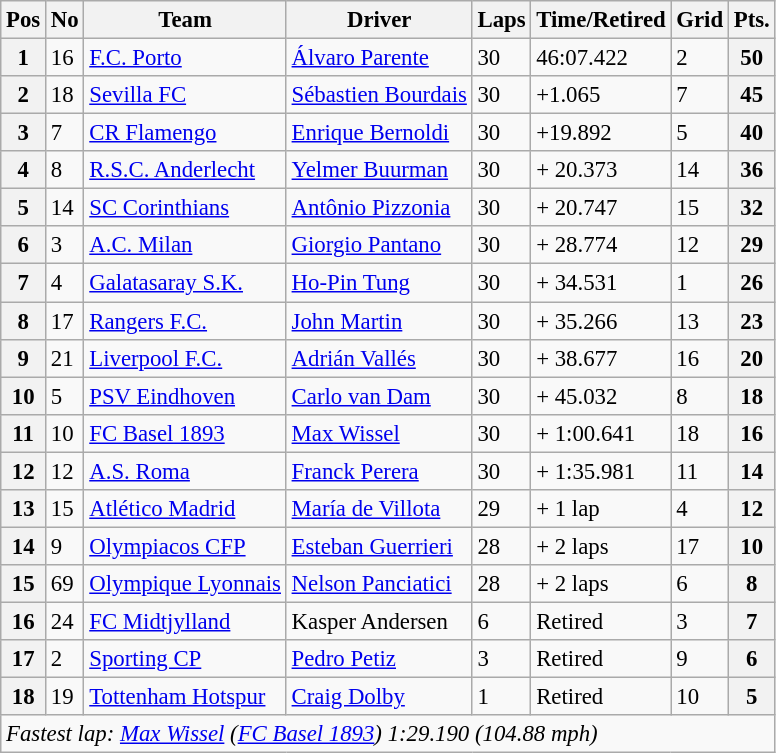<table class="wikitable" style="font-size: 95%">
<tr>
<th>Pos</th>
<th>No</th>
<th>Team</th>
<th>Driver</th>
<th>Laps</th>
<th>Time/Retired</th>
<th>Grid</th>
<th>Pts.</th>
</tr>
<tr>
<th>1</th>
<td>16</td>
<td> <a href='#'>F.C. Porto</a></td>
<td> <a href='#'>Álvaro Parente</a></td>
<td>30</td>
<td>46:07.422</td>
<td>2</td>
<th>50</th>
</tr>
<tr>
<th>2</th>
<td>18</td>
<td> <a href='#'>Sevilla FC</a></td>
<td> <a href='#'>Sébastien Bourdais</a></td>
<td>30</td>
<td>+1.065</td>
<td>7</td>
<th>45</th>
</tr>
<tr>
<th>3</th>
<td>7</td>
<td> <a href='#'>CR Flamengo</a></td>
<td> <a href='#'>Enrique Bernoldi</a></td>
<td>30</td>
<td>+19.892</td>
<td>5</td>
<th>40</th>
</tr>
<tr>
<th>4</th>
<td>8</td>
<td> <a href='#'>R.S.C. Anderlecht</a></td>
<td> <a href='#'>Yelmer Buurman</a></td>
<td>30</td>
<td>+ 20.373</td>
<td>14</td>
<th>36</th>
</tr>
<tr>
<th>5</th>
<td>14</td>
<td> <a href='#'>SC Corinthians</a></td>
<td> <a href='#'>Antônio Pizzonia</a></td>
<td>30</td>
<td>+ 20.747</td>
<td>15</td>
<th>32</th>
</tr>
<tr>
<th>6</th>
<td>3</td>
<td> <a href='#'>A.C. Milan</a></td>
<td> <a href='#'>Giorgio Pantano</a></td>
<td>30</td>
<td>+ 28.774</td>
<td>12</td>
<th>29</th>
</tr>
<tr>
<th>7</th>
<td>4</td>
<td> <a href='#'>Galatasaray S.K.</a></td>
<td> <a href='#'>Ho-Pin Tung</a></td>
<td>30</td>
<td>+ 34.531</td>
<td>1</td>
<th>26</th>
</tr>
<tr>
<th>8</th>
<td>17</td>
<td> <a href='#'>Rangers F.C.</a></td>
<td> <a href='#'>John Martin</a></td>
<td>30</td>
<td>+ 35.266</td>
<td>13</td>
<th>23</th>
</tr>
<tr>
<th>9</th>
<td>21</td>
<td> <a href='#'>Liverpool F.C.</a></td>
<td> <a href='#'>Adrián Vallés</a></td>
<td>30</td>
<td>+ 38.677</td>
<td>16</td>
<th>20</th>
</tr>
<tr>
<th>10</th>
<td>5</td>
<td> <a href='#'>PSV Eindhoven</a></td>
<td> <a href='#'>Carlo van Dam</a></td>
<td>30</td>
<td>+ 45.032</td>
<td>8</td>
<th>18</th>
</tr>
<tr>
<th>11</th>
<td>10</td>
<td> <a href='#'>FC Basel 1893</a></td>
<td> <a href='#'>Max Wissel</a></td>
<td>30</td>
<td>+ 1:00.641</td>
<td>18</td>
<th>16</th>
</tr>
<tr>
<th>12</th>
<td>12</td>
<td> <a href='#'>A.S. Roma</a></td>
<td> <a href='#'>Franck Perera</a></td>
<td>30</td>
<td>+ 1:35.981</td>
<td>11</td>
<th>14</th>
</tr>
<tr>
<th>13</th>
<td>15</td>
<td> <a href='#'>Atlético Madrid</a></td>
<td> <a href='#'>María de Villota</a></td>
<td>29</td>
<td>+ 1 lap</td>
<td>4</td>
<th>12</th>
</tr>
<tr>
<th>14</th>
<td>9</td>
<td> <a href='#'>Olympiacos CFP</a></td>
<td> <a href='#'>Esteban Guerrieri</a></td>
<td>28</td>
<td>+ 2 laps</td>
<td>17</td>
<th>10</th>
</tr>
<tr>
<th>15</th>
<td>69</td>
<td> <a href='#'>Olympique Lyonnais</a></td>
<td> <a href='#'>Nelson Panciatici</a></td>
<td>28</td>
<td>+ 2 laps</td>
<td>6</td>
<th>8</th>
</tr>
<tr>
<th>16</th>
<td>24</td>
<td> <a href='#'>FC Midtjylland</a></td>
<td> Kasper Andersen</td>
<td>6</td>
<td>Retired</td>
<td>3</td>
<th>7</th>
</tr>
<tr>
<th>17</th>
<td>2</td>
<td> <a href='#'>Sporting CP</a></td>
<td> <a href='#'>Pedro Petiz</a></td>
<td>3</td>
<td>Retired</td>
<td>9</td>
<th>6</th>
</tr>
<tr>
<th>18</th>
<td>19</td>
<td> <a href='#'>Tottenham Hotspur</a></td>
<td> <a href='#'>Craig Dolby</a></td>
<td>1</td>
<td>Retired</td>
<td>10</td>
<th>5</th>
</tr>
<tr>
<td colspan=8><em>Fastest lap: <a href='#'>Max Wissel</a> (<a href='#'>FC Basel 1893</a>) 1:29.190 (104.88 mph)</em></td>
</tr>
</table>
